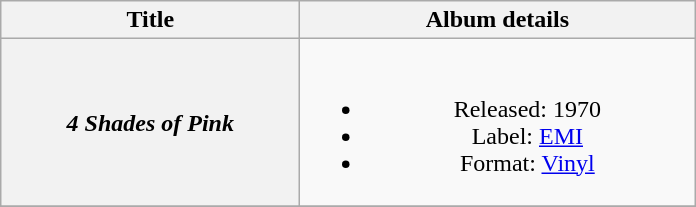<table class="wikitable plainrowheaders" style="text-align:center;" border="1">
<tr>
<th scope="col" rowspan="1" style="width:12em;">Title</th>
<th scope="col" rowspan="1" style="width:16em;">Album details</th>
</tr>
<tr>
<th scope="row"><em>4 Shades of Pink</em></th>
<td><br><ul><li>Released: 1970</li><li>Label: <a href='#'>EMI</a></li><li>Format: <a href='#'>Vinyl</a></li></ul></td>
</tr>
<tr>
</tr>
</table>
